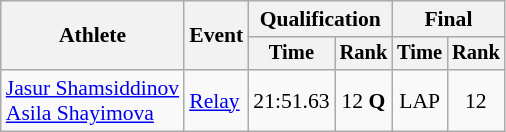<table class="wikitable" style="font-size:90%">
<tr>
<th rowspan=2>Athlete</th>
<th rowspan=2>Event</th>
<th colspan=2>Qualification</th>
<th colspan=2>Final</th>
</tr>
<tr style="font-size:95%">
<th>Time</th>
<th>Rank</th>
<th>Time</th>
<th>Rank</th>
</tr>
<tr align=center>
<td align=left><a href='#'>Jasur Shamsiddinov</a><br><a href='#'>Asila Shayimova</a></td>
<td align=left><a href='#'>Relay</a></td>
<td>21:51.63</td>
<td>12 <strong>Q</strong></td>
<td>LAP</td>
<td>12</td>
</tr>
</table>
